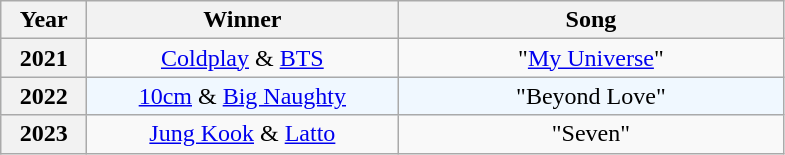<table class="wikitable plainrowheaders" style="text-align: center">
<tr>
<th scope="col" width="50">Year</th>
<th scope="col" width="200">Winner</th>
<th scope="col" width="250">Song</th>
</tr>
<tr>
<th scope="row" style="text-align:center;">2021</th>
<td><a href='#'>Coldplay</a> & <a href='#'>BTS</a></td>
<td>"<a href='#'>My Universe</a>"</td>
</tr>
<tr style="background:#F0F8FF">
<th scope="row" style="text-align:center;">2022</th>
<td><a href='#'>10cm</a> & <a href='#'>Big Naughty</a></td>
<td>"Beyond Love"</td>
</tr>
<tr>
<th scope="row" style="text-align:center;">2023</th>
<td><a href='#'>Jung Kook</a> & <a href='#'>Latto</a></td>
<td>"Seven"</td>
</tr>
</table>
